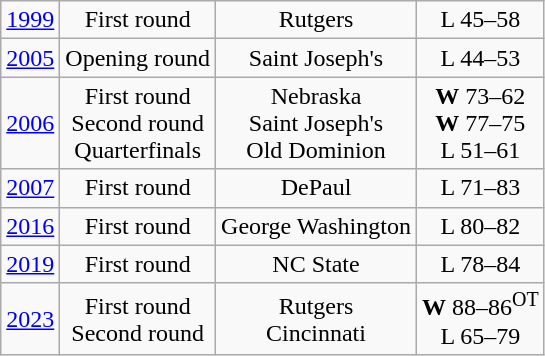<table class="wikitable">
<tr align="center">
<td><a href='#'>1999</a></td>
<td>First round</td>
<td>Rutgers</td>
<td>L 45–58</td>
</tr>
<tr align="center">
<td><a href='#'>2005</a></td>
<td>Opening round</td>
<td>Saint Joseph's</td>
<td>L 44–53</td>
</tr>
<tr align="center">
<td><a href='#'>2006</a></td>
<td>First round<br>Second round<br>Quarterfinals</td>
<td>Nebraska<br>Saint Joseph's<br>Old Dominion</td>
<td><strong>W</strong> 73–62<br><strong>W</strong> 77–75<br>L 51–61</td>
</tr>
<tr align="center">
<td><a href='#'>2007</a></td>
<td>First round</td>
<td>DePaul</td>
<td>L 71–83</td>
</tr>
<tr align="center">
<td><a href='#'>2016</a></td>
<td>First round</td>
<td>George Washington</td>
<td>L 80–82</td>
</tr>
<tr align="center">
<td><a href='#'>2019</a></td>
<td>First round</td>
<td>NC State</td>
<td>L 78–84</td>
</tr>
<tr align="center">
<td><a href='#'>2023</a></td>
<td>First round<br>Second round</td>
<td>Rutgers<br>Cincinnati</td>
<td><strong>W</strong> 88–86<sup>OT</sup><br>L 65–79</td>
</tr>
</table>
